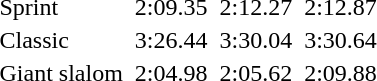<table>
<tr>
<td>Sprint</td>
<td></td>
<td>2:09.35</td>
<td></td>
<td>2:12.27</td>
<td></td>
<td>2:12.87</td>
</tr>
<tr>
<td>Classic</td>
<td></td>
<td>3:26.44</td>
<td></td>
<td>3:30.04</td>
<td></td>
<td>3:30.64</td>
</tr>
<tr>
<td>Giant slalom</td>
<td></td>
<td>2:04.98</td>
<td></td>
<td>2:05.62</td>
<td></td>
<td>2:09.88</td>
</tr>
</table>
